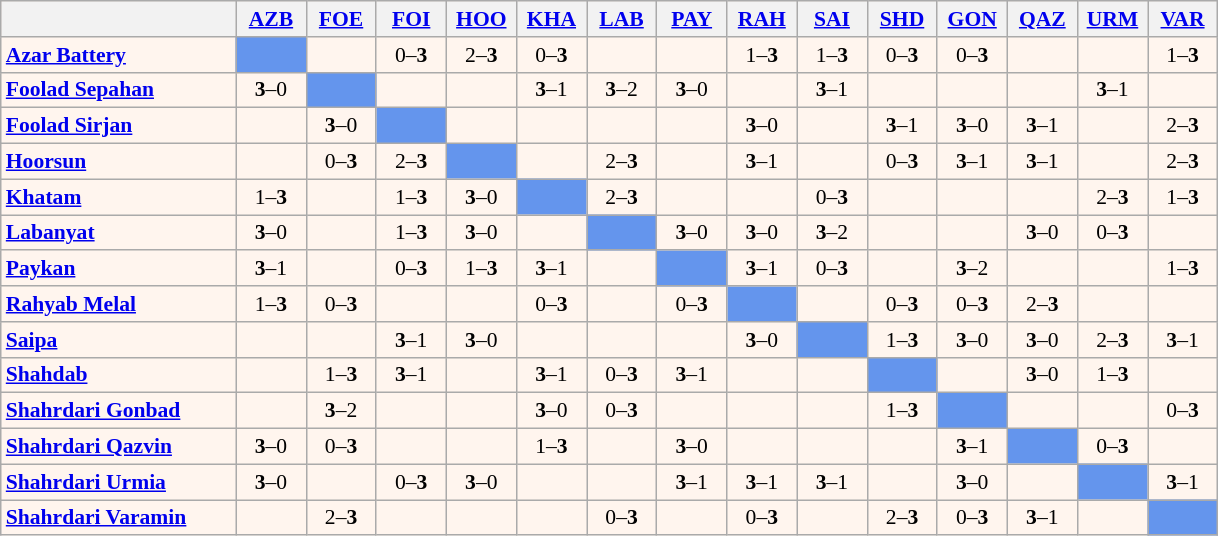<table cellspacing="0" cellpadding="3" style="background-color:#fff5ee; font-size:90%; text-align:center" class="wikitable">
<tr>
<th width=150></th>
<th width=40><a href='#'>AZB</a></th>
<th width=40><a href='#'>FOE</a></th>
<th width=40><a href='#'>FOI</a></th>
<th width=40><a href='#'>HOO</a></th>
<th width=40><a href='#'>KHA</a></th>
<th width=40><a href='#'>LAB</a></th>
<th width=40><a href='#'>PAY</a></th>
<th width=40><a href='#'>RAH</a></th>
<th width=40><a href='#'>SAI</a></th>
<th width=40><a href='#'>SHD</a></th>
<th width=40><a href='#'>GON</a></th>
<th width=40><a href='#'>QAZ</a></th>
<th width=40><a href='#'>URM</a></th>
<th width=40><a href='#'>VAR</a></th>
</tr>
<tr>
<td style="text-align:left"><strong><a href='#'>Azar Battery</a></strong></td>
<td bgcolor=#6495ed></td>
<td></td>
<td>0–<strong>3</strong></td>
<td>2–<strong>3</strong></td>
<td>0–<strong>3</strong></td>
<td></td>
<td></td>
<td>1–<strong>3</strong></td>
<td>1–<strong>3</strong></td>
<td>0–<strong>3</strong></td>
<td>0–<strong>3</strong></td>
<td></td>
<td></td>
<td>1–<strong>3</strong></td>
</tr>
<tr>
<td style="text-align:left"><strong><a href='#'>Foolad Sepahan</a></strong></td>
<td><strong>3</strong>–0</td>
<td bgcolor=#6495ed></td>
<td></td>
<td></td>
<td><strong>3</strong>–1</td>
<td><strong>3</strong>–2</td>
<td><strong>3</strong>–0</td>
<td></td>
<td><strong>3</strong>–1</td>
<td></td>
<td></td>
<td></td>
<td><strong>3</strong>–1</td>
<td></td>
</tr>
<tr>
<td style="text-align:left"><strong><a href='#'>Foolad Sirjan</a></strong></td>
<td></td>
<td><strong>3</strong>–0</td>
<td bgcolor=#6495ed></td>
<td></td>
<td></td>
<td></td>
<td></td>
<td><strong>3</strong>–0</td>
<td></td>
<td><strong>3</strong>–1</td>
<td><strong>3</strong>–0</td>
<td><strong>3</strong>–1</td>
<td></td>
<td>2–<strong>3</strong></td>
</tr>
<tr>
<td style="text-align:left"><strong><a href='#'>Hoorsun</a></strong></td>
<td></td>
<td>0–<strong>3</strong></td>
<td>2–<strong>3</strong></td>
<td bgcolor=#6495ed></td>
<td></td>
<td>2–<strong>3</strong></td>
<td></td>
<td><strong>3</strong>–1</td>
<td></td>
<td>0–<strong>3</strong></td>
<td><strong>3</strong>–1</td>
<td><strong>3</strong>–1</td>
<td></td>
<td>2–<strong>3</strong></td>
</tr>
<tr>
<td style="text-align:left"><strong><a href='#'>Khatam</a></strong></td>
<td>1–<strong>3</strong></td>
<td></td>
<td>1–<strong>3</strong></td>
<td><strong>3</strong>–0</td>
<td bgcolor=#6495ed></td>
<td>2–<strong>3</strong></td>
<td></td>
<td></td>
<td>0–<strong>3</strong></td>
<td></td>
<td></td>
<td></td>
<td>2–<strong>3</strong></td>
<td>1–<strong>3</strong></td>
</tr>
<tr>
<td style="text-align:left"><strong><a href='#'>Labanyat</a></strong></td>
<td><strong>3</strong>–0</td>
<td></td>
<td>1–<strong>3</strong></td>
<td><strong>3</strong>–0</td>
<td></td>
<td bgcolor=#6495ed></td>
<td><strong>3</strong>–0</td>
<td><strong>3</strong>–0</td>
<td><strong>3</strong>–2</td>
<td></td>
<td></td>
<td><strong>3</strong>–0</td>
<td>0–<strong>3</strong></td>
<td></td>
</tr>
<tr>
<td style="text-align:left"><strong><a href='#'>Paykan</a></strong></td>
<td><strong>3</strong>–1</td>
<td></td>
<td>0–<strong>3</strong></td>
<td>1–<strong>3</strong></td>
<td><strong>3</strong>–1</td>
<td></td>
<td bgcolor=#6495ed></td>
<td><strong>3</strong>–1</td>
<td>0–<strong>3</strong></td>
<td></td>
<td><strong>3</strong>–2</td>
<td></td>
<td></td>
<td>1–<strong>3</strong></td>
</tr>
<tr>
<td style="text-align:left"><strong><a href='#'>Rahyab Melal</a></strong></td>
<td>1–<strong>3</strong></td>
<td>0–<strong>3</strong></td>
<td></td>
<td></td>
<td>0–<strong>3</strong></td>
<td></td>
<td>0–<strong>3</strong></td>
<td bgcolor=#6495ed></td>
<td></td>
<td>0–<strong>3</strong></td>
<td>0–<strong>3</strong></td>
<td>2–<strong>3</strong></td>
<td></td>
<td></td>
</tr>
<tr>
<td style="text-align:left"><strong><a href='#'>Saipa</a></strong></td>
<td></td>
<td></td>
<td><strong>3</strong>–1</td>
<td><strong>3</strong>–0</td>
<td></td>
<td></td>
<td></td>
<td><strong>3</strong>–0</td>
<td bgcolor=#6495ed></td>
<td>1–<strong>3</strong></td>
<td><strong>3</strong>–0</td>
<td><strong>3</strong>–0</td>
<td>2–<strong>3</strong></td>
<td><strong>3</strong>–1</td>
</tr>
<tr>
<td style="text-align:left"><strong><a href='#'>Shahdab</a></strong></td>
<td></td>
<td>1–<strong>3</strong></td>
<td><strong>3</strong>–1</td>
<td></td>
<td><strong>3</strong>–1</td>
<td>0–<strong>3</strong></td>
<td><strong>3</strong>–1</td>
<td></td>
<td></td>
<td bgcolor=#6495ed></td>
<td></td>
<td><strong>3</strong>–0</td>
<td>1–<strong>3</strong></td>
<td></td>
</tr>
<tr>
<td style="text-align:left"><strong><a href='#'>Shahrdari Gonbad</a></strong></td>
<td></td>
<td><strong>3</strong>–2</td>
<td></td>
<td></td>
<td><strong>3</strong>–0</td>
<td>0–<strong>3</strong></td>
<td></td>
<td></td>
<td></td>
<td>1–<strong>3</strong></td>
<td bgcolor=#6495ed></td>
<td></td>
<td></td>
<td>0–<strong>3</strong></td>
</tr>
<tr>
<td style="text-align:left"><strong><a href='#'>Shahrdari Qazvin</a></strong></td>
<td><strong>3</strong>–0</td>
<td>0–<strong>3</strong></td>
<td></td>
<td></td>
<td>1–<strong>3</strong></td>
<td></td>
<td><strong>3</strong>–0</td>
<td></td>
<td></td>
<td></td>
<td><strong>3</strong>–1</td>
<td bgcolor=#6495ed></td>
<td>0–<strong>3</strong></td>
<td></td>
</tr>
<tr>
<td style="text-align:left"><strong><a href='#'>Shahrdari Urmia</a></strong></td>
<td><strong>3</strong>–0</td>
<td></td>
<td>0–<strong>3</strong></td>
<td><strong>3</strong>–0</td>
<td></td>
<td></td>
<td><strong>3</strong>–1</td>
<td><strong>3</strong>–1</td>
<td><strong>3</strong>–1</td>
<td></td>
<td><strong>3</strong>–0</td>
<td></td>
<td bgcolor=#6495ed></td>
<td><strong>3</strong>–1</td>
</tr>
<tr>
<td style="text-align:left"><strong><a href='#'>Shahrdari Varamin</a></strong></td>
<td></td>
<td>2–<strong>3</strong></td>
<td></td>
<td></td>
<td></td>
<td>0–<strong>3</strong></td>
<td></td>
<td>0–<strong>3</strong></td>
<td></td>
<td>2–<strong>3</strong></td>
<td>0–<strong>3</strong></td>
<td><strong>3</strong>–1</td>
<td></td>
<td bgcolor=#6495ed></td>
</tr>
</table>
